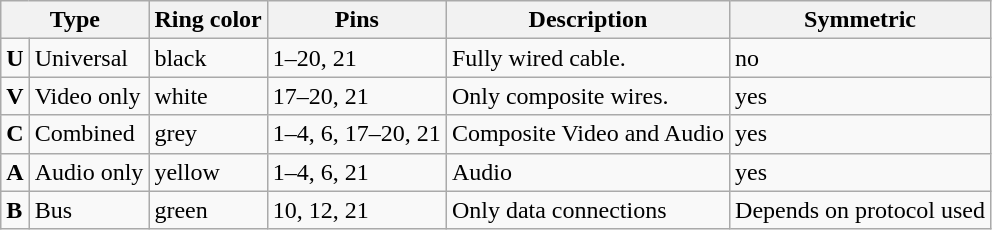<table class="wikitable">
<tr>
<th colspan="2">Type</th>
<th>Ring color</th>
<th>Pins</th>
<th>Description</th>
<th>Symmetric</th>
</tr>
<tr>
<td><strong>U</strong></td>
<td>Universal</td>
<td>black</td>
<td>1–20, 21</td>
<td>Fully wired cable.</td>
<td>no</td>
</tr>
<tr>
<td><strong>V</strong></td>
<td>Video only</td>
<td>white</td>
<td>17–20, 21</td>
<td>Only composite wires.</td>
<td>yes</td>
</tr>
<tr>
<td><strong>C</strong></td>
<td>Combined</td>
<td>grey</td>
<td>1–4, 6, 17–20, 21</td>
<td>Composite Video and Audio</td>
<td>yes</td>
</tr>
<tr>
<td><strong>A</strong></td>
<td>Audio only</td>
<td>yellow</td>
<td>1–4, 6, 21</td>
<td>Audio</td>
<td>yes</td>
</tr>
<tr>
<td><strong>B</strong></td>
<td>Bus</td>
<td>green</td>
<td>10, 12, 21</td>
<td>Only data connections</td>
<td>Depends on protocol used</td>
</tr>
</table>
